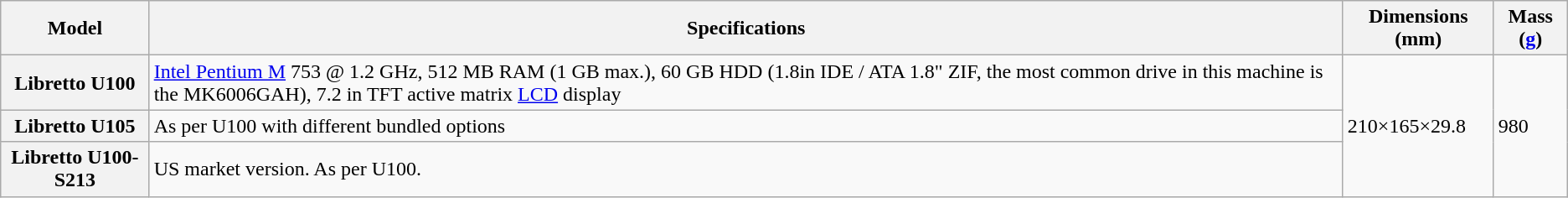<table class="wikitable">
<tr>
<th>Model</th>
<th>Specifications</th>
<th>Dimensions (mm)</th>
<th>Mass (<a href='#'>g</a>)</th>
</tr>
<tr>
<th>Libretto U100</th>
<td><a href='#'>Intel Pentium M</a> 753 @ 1.2 GHz, 512 MB RAM (1 GB max.), 60 GB HDD (1.8in IDE / ATA 1.8" ZIF, the most common drive in this machine is the MK6006GAH), 7.2 in TFT active matrix <a href='#'>LCD</a> display</td>
<td rowspan=3>210×165×29.8</td>
<td rowspan=3>980</td>
</tr>
<tr>
<th>Libretto U105</th>
<td>As per U100 with different bundled options</td>
</tr>
<tr>
<th>Libretto U100-S213</th>
<td>US market version. As per U100.</td>
</tr>
</table>
